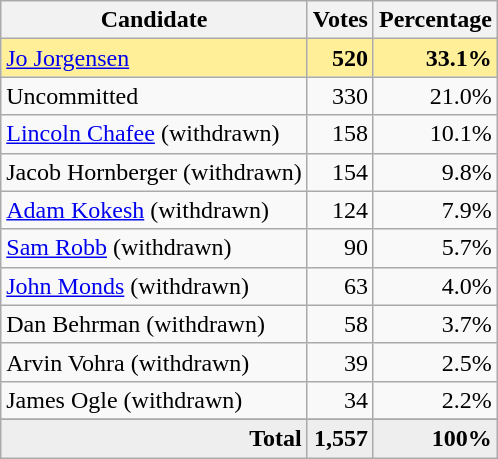<table class="wikitable" style="text-align:right;">
<tr>
<th>Candidate</th>
<th>Votes</th>
<th>Percentage</th>
</tr>
<tr style="background:#ffef99;">
<td style="text-align:left;"><a href='#'>Jo Jorgensen</a></td>
<td><strong>520</strong></td>
<td><strong>33.1%</strong></td>
</tr>
<tr>
<td style="text-align:left;">Uncommitted</td>
<td>330</td>
<td>21.0%</td>
</tr>
<tr>
<td style="text-align:left;"><a href='#'>Lincoln Chafee</a> (withdrawn)</td>
<td>158</td>
<td>10.1%</td>
</tr>
<tr>
<td style="text-align:left;">Jacob Hornberger (withdrawn)</td>
<td>154</td>
<td>9.8%</td>
</tr>
<tr>
<td style="text-align:left;"><a href='#'>Adam Kokesh</a> (withdrawn)</td>
<td>124</td>
<td>7.9%</td>
</tr>
<tr>
<td style="text-align:left;"><a href='#'>Sam Robb</a> (withdrawn)</td>
<td>90</td>
<td>5.7%</td>
</tr>
<tr>
<td style="text-align:left;"><a href='#'>John Monds</a> (withdrawn)</td>
<td>63</td>
<td>4.0%</td>
</tr>
<tr>
<td style="text-align:left;">Dan Behrman (withdrawn)</td>
<td>58</td>
<td>3.7%</td>
</tr>
<tr>
<td style="text-align:left;">Arvin Vohra (withdrawn)</td>
<td>39</td>
<td>2.5%</td>
</tr>
<tr>
<td style="text-align:left;">James Ogle (withdrawn)</td>
<td>34</td>
<td>2.2%</td>
</tr>
<tr>
</tr>
<tr style="background:#eee;">
<td style="margin-right:0.50px"><strong>Total</strong></td>
<td style="margin-right:0.50px"><strong>1,557</strong></td>
<td style="margin-right:0.50px"><strong>100%</strong></td>
</tr>
</table>
